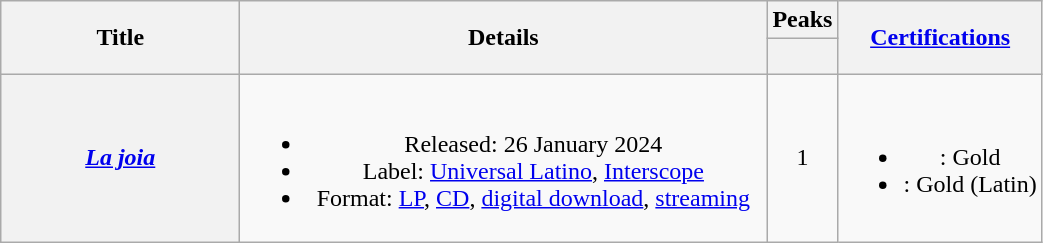<table class="wikitable plainrowheaders" style="text-align:center">
<tr>
<th scope="col" rowspan="2" style="width:9.5em">Title</th>
<th scope="col" rowspan="2" style="width:21.5em">Details</th>
<th scope="col">Peaks</th>
<th scope="col" rowspan="2"><a href='#'>Certifications</a></th>
</tr>
<tr>
<th scope="col" style="width:2.5em;font-size:90%"><a href='#'></a><br></th>
</tr>
<tr>
<th scope="row"><em><a href='#'>La joia</a></em></th>
<td><br><ul><li>Released: 26 January 2024</li><li>Label: <a href='#'>Universal Latino</a>, <a href='#'>Interscope</a></li><li>Format: <a href='#'>LP</a>, <a href='#'>CD</a>, <a href='#'>digital download</a>, <a href='#'>streaming</a></li></ul></td>
<td>1</td>
<td><br><ul><li><a href='#'></a>: Gold</li><li><a href='#'></a>: Gold (Latin)</li></ul></td>
</tr>
</table>
